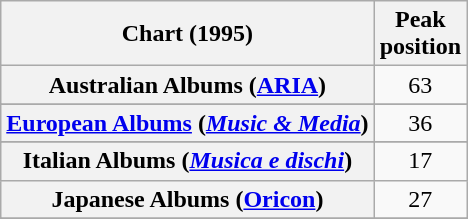<table class="wikitable sortable plainrowheaders" style="text-align:center">
<tr>
<th scope="col">Chart (1995)</th>
<th scope="col">Peak<br>position</th>
</tr>
<tr>
<th scope="row">Australian Albums (<a href='#'>ARIA</a>)</th>
<td>63</td>
</tr>
<tr>
</tr>
<tr>
</tr>
<tr>
</tr>
<tr>
</tr>
<tr>
</tr>
<tr>
<th scope="row"><a href='#'>European Albums</a> (<em><a href='#'>Music & Media</a></em>)</th>
<td>36</td>
</tr>
<tr>
</tr>
<tr>
</tr>
<tr>
<th scope="row">Italian Albums (<em><a href='#'>Musica e dischi</a></em>)</th>
<td>17</td>
</tr>
<tr>
<th scope="row">Japanese Albums (<a href='#'>Oricon</a>)</th>
<td>27</td>
</tr>
<tr>
</tr>
<tr>
</tr>
<tr>
</tr>
</table>
